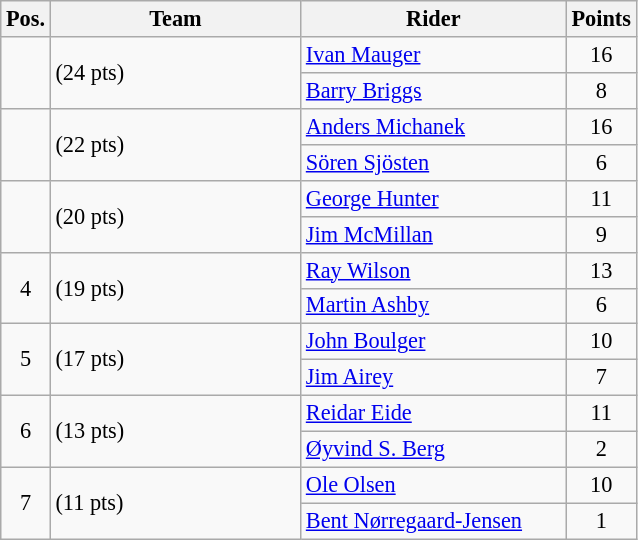<table class=wikitable style="font-size:93%;">
<tr>
<th width=25px>Pos.</th>
<th width=160px>Team</th>
<th width=170px>Rider</th>
<th width=40px>Points</th>
</tr>
<tr align=center >
<td rowspan=2 ></td>
<td rowspan=2 align=left> (24 pts)</td>
<td align=left><a href='#'>Ivan Mauger</a></td>
<td>16</td>
</tr>
<tr align=center >
<td align=left><a href='#'>Barry Briggs</a></td>
<td>8</td>
</tr>
<tr align=center >
<td rowspan=2 ></td>
<td rowspan=2 align=left> (22 pts)</td>
<td align=left><a href='#'>Anders Michanek</a></td>
<td>16</td>
</tr>
<tr align=center >
<td align=left><a href='#'>Sören Sjösten</a></td>
<td>6</td>
</tr>
<tr align=center >
<td rowspan=2 ></td>
<td rowspan=2 align=left> (20 pts)</td>
<td align=left><a href='#'>George Hunter</a></td>
<td>11</td>
</tr>
<tr align=center >
<td align=left><a href='#'>Jim McMillan</a></td>
<td>9</td>
</tr>
<tr align=center>
<td rowspan=2>4</td>
<td rowspan=2 align=left> (19 pts)</td>
<td align=left><a href='#'>Ray Wilson</a></td>
<td>13</td>
</tr>
<tr align=center>
<td align=left><a href='#'>Martin Ashby</a></td>
<td>6</td>
</tr>
<tr align=center>
<td rowspan=2>5</td>
<td rowspan=2 align=left> (17 pts)</td>
<td align=left><a href='#'>John Boulger</a></td>
<td>10</td>
</tr>
<tr align=center>
<td align=left><a href='#'>Jim Airey</a></td>
<td>7</td>
</tr>
<tr align=center>
<td rowspan=2>6</td>
<td rowspan=2 align=left> (13 pts)</td>
<td align=left><a href='#'>Reidar Eide</a></td>
<td>11</td>
</tr>
<tr align=center>
<td align=left><a href='#'>Øyvind S. Berg</a></td>
<td>2</td>
</tr>
<tr align=center>
<td rowspan=2>7</td>
<td rowspan=2 align=left> (11 pts)</td>
<td align=left><a href='#'>Ole Olsen</a></td>
<td>10</td>
</tr>
<tr align=center>
<td align=left><a href='#'>Bent Nørregaard-Jensen</a></td>
<td>1</td>
</tr>
</table>
